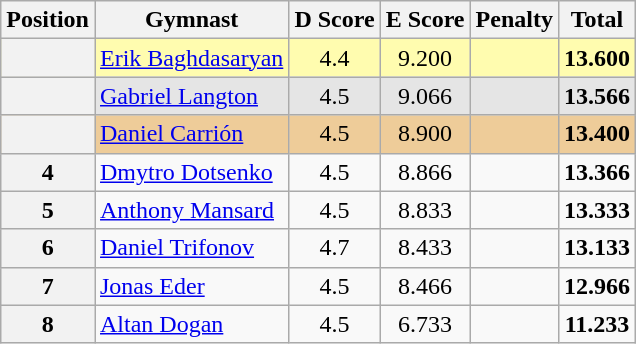<table style="text-align:center;" class="wikitable sortable">
<tr>
<th>Position</th>
<th>Gymnast</th>
<th>D Score</th>
<th>E Score</th>
<th>Penalty</th>
<th>Total</th>
</tr>
<tr style="background:#fffcaf;">
<th scope="row" style="text-align:center"></th>
<td style="text-align:left;"> <a href='#'>Erik Baghdasaryan</a></td>
<td>4.4</td>
<td>9.200</td>
<td></td>
<td><strong>13.600</strong></td>
</tr>
<tr style="background:#e5e5e5;">
<th scope="row" style="text-align:center"></th>
<td style="text-align:left;"> <a href='#'>Gabriel Langton</a></td>
<td>4.5</td>
<td>9.066</td>
<td></td>
<td><strong>13.566</strong></td>
</tr>
<tr style="background:#ec9;">
<th scope="row" style="text-align:center"></th>
<td style="text-align:left;"> <a href='#'>Daniel Carrión</a></td>
<td>4.5</td>
<td>8.900</td>
<td></td>
<td><strong>13.400</strong></td>
</tr>
<tr>
<th>4</th>
<td style="text-align:left;"> <a href='#'>Dmytro Dotsenko</a></td>
<td>4.5</td>
<td>8.866</td>
<td></td>
<td><strong>13.366</strong></td>
</tr>
<tr>
<th>5</th>
<td style="text-align:left;"> <a href='#'>Anthony Mansard</a></td>
<td>4.5</td>
<td>8.833</td>
<td></td>
<td><strong>13.333</strong></td>
</tr>
<tr>
<th>6</th>
<td style="text-align:left;"> <a href='#'>Daniel Trifonov</a></td>
<td>4.7</td>
<td>8.433</td>
<td></td>
<td><strong>13.133</strong></td>
</tr>
<tr>
<th>7</th>
<td style="text-align:left;"> <a href='#'>Jonas Eder</a></td>
<td>4.5</td>
<td>8.466</td>
<td></td>
<td><strong>12.966</strong></td>
</tr>
<tr>
<th>8</th>
<td style="text-align:left;"> <a href='#'>Altan Dogan</a></td>
<td>4.5</td>
<td>6.733</td>
<td></td>
<td><strong>11.233</strong></td>
</tr>
</table>
